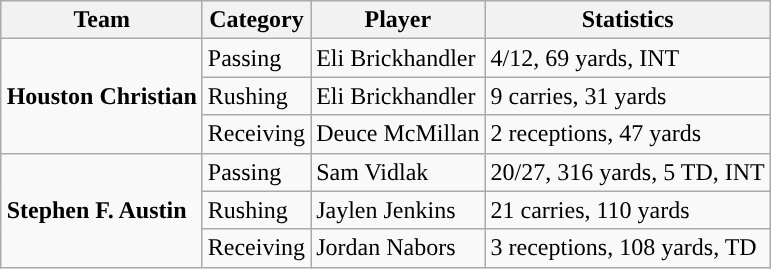<table class="wikitable" style="float: right;">
<tr>
<th>Team</th>
<th>Category</th>
<th>Player</th>
<th>Statistics</th>
</tr>
<tr>
<td rowspan=3><strong>Houston Christian</strong></td>
<td>Passing</td>
<td>Eli Brickhandler</td>
<td>4/12, 69 yards, INT</td>
</tr>
<tr>
<td>Rushing</td>
<td>Eli Brickhandler</td>
<td>9 carries, 31 yards</td>
</tr>
<tr>
<td>Receiving</td>
<td>Deuce McMillan</td>
<td>2 receptions, 47 yards</td>
</tr>
<tr>
<td rowspan=3><strong>Stephen F. Austin</strong></td>
<td>Passing</td>
<td>Sam Vidlak</td>
<td>20/27, 316 yards, 5 TD, INT</td>
</tr>
<tr>
<td>Rushing</td>
<td>Jaylen Jenkins</td>
<td>21 carries, 110 yards</td>
</tr>
<tr>
<td>Receiving</td>
<td>Jordan Nabors</td>
<td>3 receptions, 108 yards, TD</td>
</tr>
</table>
